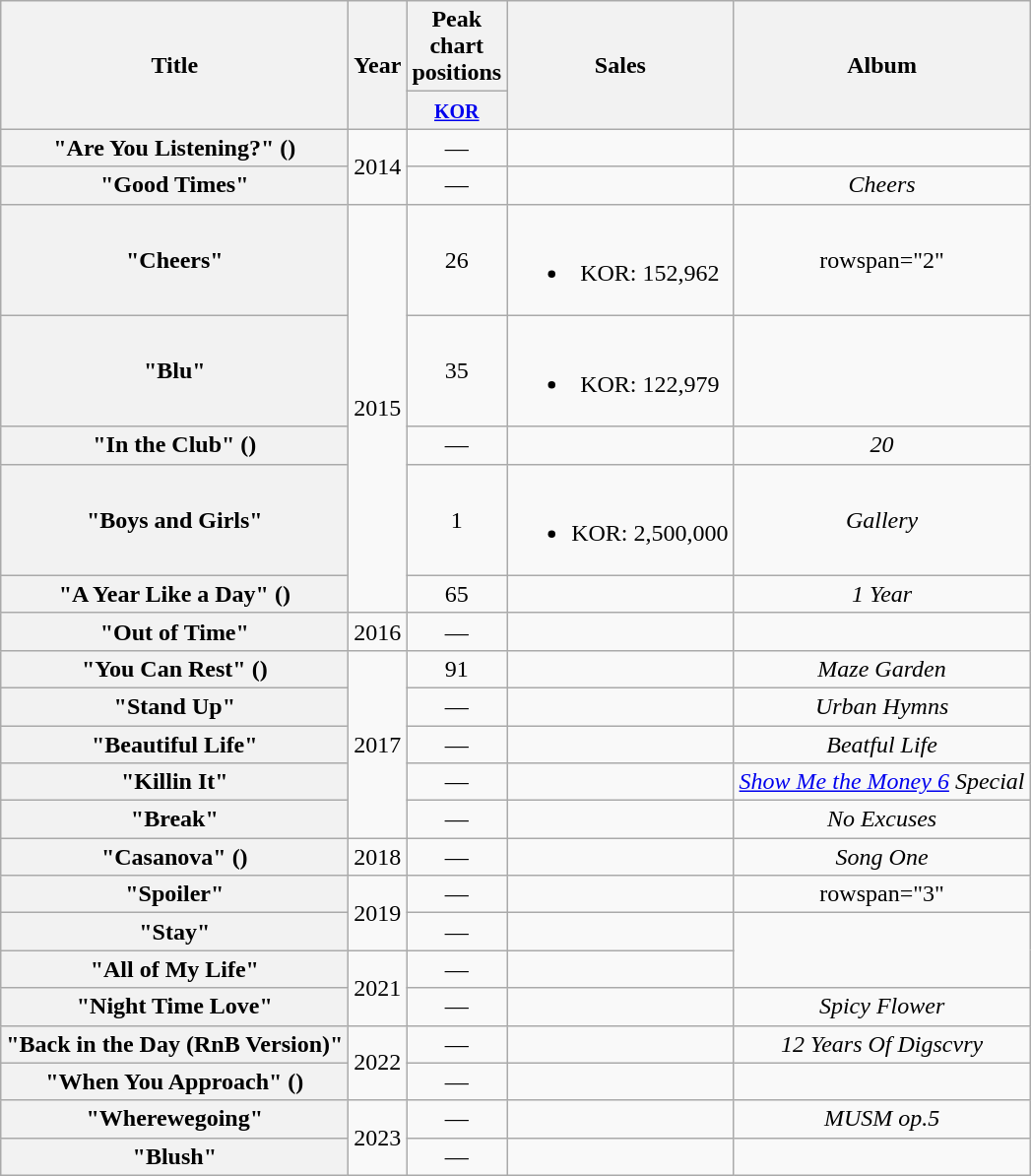<table class="wikitable plainrowheaders" style="text-align:center;">
<tr>
<th scope="col" rowspan="2">Title</th>
<th scope="col" rowspan="2">Year</th>
<th scope="col" style="width:3em;">Peak chart positions</th>
<th scope="col" rowspan="2">Sales</th>
<th scope="col" rowspan="2">Album</th>
</tr>
<tr>
<th><small><a href='#'>KOR</a></small><br></th>
</tr>
<tr>
<th scope="row">"Are You Listening?" ()<br></th>
<td rowspan="2">2014</td>
<td>—</td>
<td></td>
<td></td>
</tr>
<tr>
<th scope="row">"Good Times"<br></th>
<td>—</td>
<td></td>
<td><em>Cheers</em></td>
</tr>
<tr>
<th scope="row">"Cheers"<br></th>
<td rowspan="5">2015</td>
<td>26</td>
<td><br><ul><li>KOR: 152,962</li></ul></td>
<td>rowspan="2" </td>
</tr>
<tr>
<th scope="row">"Blu"<br></th>
<td>35</td>
<td><br><ul><li>KOR: 122,979</li></ul></td>
</tr>
<tr>
<th scope="row">"In the Club" ()<br></th>
<td>—</td>
<td></td>
<td><em>20</em></td>
</tr>
<tr>
<th scope="row">"Boys and Girls"<br></th>
<td>1</td>
<td><br><ul><li>KOR: 2,500,000</li></ul></td>
<td><em>Gallery</em></td>
</tr>
<tr>
<th scope="row">"A Year Like a Day" ()<br></th>
<td>65</td>
<td></td>
<td><em>1 Year</em></td>
</tr>
<tr>
<th scope="row">"Out of Time"<br></th>
<td>2016</td>
<td>—</td>
<td></td>
<td></td>
</tr>
<tr>
<th scope="row">"You Can Rest" ()<br></th>
<td rowspan="5">2017</td>
<td>91</td>
<td></td>
<td><em>Maze Garden</em></td>
</tr>
<tr>
<th scope="row">"Stand Up"<br></th>
<td>—</td>
<td></td>
<td><em>Urban Hymns</em></td>
</tr>
<tr>
<th scope="row">"Beautiful Life"<br></th>
<td>—</td>
<td></td>
<td><em>Beatful Life</em></td>
</tr>
<tr>
<th scope="row">"Killin It"<br></th>
<td>—</td>
<td></td>
<td><em><a href='#'>Show Me the Money 6</a> Special</em></td>
</tr>
<tr>
<th scope="row">"Break"<br></th>
<td>—</td>
<td></td>
<td><em>No Excuses</em></td>
</tr>
<tr>
<th scope="row">"Casanova" ()<br></th>
<td>2018</td>
<td>—</td>
<td></td>
<td><em>Song One</em></td>
</tr>
<tr>
<th scope="row">"Spoiler"<br></th>
<td rowspan="2">2019</td>
<td>—</td>
<td></td>
<td>rowspan="3" </td>
</tr>
<tr>
<th scope="row">"Stay"<br></th>
<td>—</td>
<td></td>
</tr>
<tr>
<th scope="row">"All of My Life"<br></th>
<td rowspan="2">2021</td>
<td>—</td>
<td></td>
</tr>
<tr>
<th scope="row">"Night Time Love"<br></th>
<td>—</td>
<td></td>
<td><em>Spicy Flower</em></td>
</tr>
<tr>
<th scope="row">"Back in the Day (RnB Version)"<br></th>
<td rowspan="2">2022</td>
<td>—</td>
<td></td>
<td><em>12 Years Of Digscvry</em></td>
</tr>
<tr>
<th scope="row">"When You Approach" ()<br></th>
<td>—</td>
<td></td>
<td></td>
</tr>
<tr>
<th scope="row">"Wherewegoing"<br></th>
<td rowspan="2">2023</td>
<td>—</td>
<td></td>
<td><em>MUSM op.5</em></td>
</tr>
<tr>
<th scope="row">"Blush"<br></th>
<td>—</td>
<td></td>
<td></td>
</tr>
</table>
